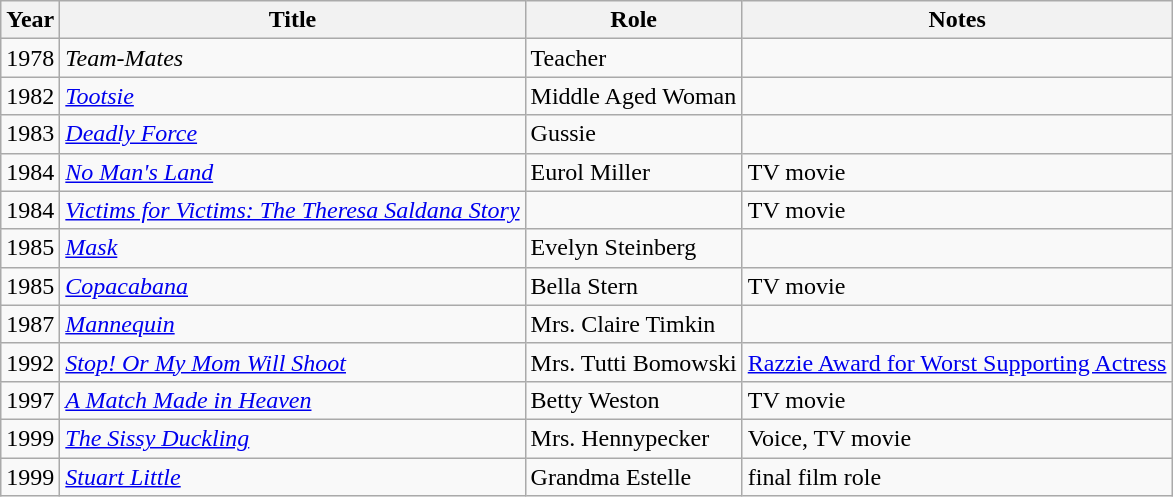<table class="wikitable sortable">
<tr>
<th>Year</th>
<th>Title</th>
<th>Role</th>
<th>Notes</th>
</tr>
<tr>
<td>1978</td>
<td><em>Team-Mates</em></td>
<td>Teacher</td>
<td></td>
</tr>
<tr>
<td>1982</td>
<td><em><a href='#'>Tootsie</a></em></td>
<td>Middle Aged Woman</td>
<td></td>
</tr>
<tr>
<td>1983</td>
<td><em><a href='#'>Deadly Force</a></em></td>
<td>Gussie</td>
<td></td>
</tr>
<tr>
<td>1984</td>
<td><em><a href='#'>No Man's Land</a></em></td>
<td>Eurol Miller</td>
<td>TV movie</td>
</tr>
<tr>
<td>1984</td>
<td><em><a href='#'>Victims for Victims: The Theresa Saldana Story</a></em></td>
<td></td>
<td>TV movie</td>
</tr>
<tr>
<td>1985</td>
<td><em><a href='#'>Mask</a></em></td>
<td>Evelyn Steinberg</td>
<td></td>
</tr>
<tr>
<td>1985</td>
<td><em><a href='#'>Copacabana</a></em></td>
<td>Bella Stern</td>
<td>TV movie</td>
</tr>
<tr>
<td>1987</td>
<td><em><a href='#'>Mannequin</a></em></td>
<td>Mrs. Claire Timkin</td>
<td></td>
</tr>
<tr>
<td>1992</td>
<td><em><a href='#'>Stop! Or My Mom Will Shoot</a></em></td>
<td>Mrs. Tutti Bomowski</td>
<td><a href='#'>Razzie Award for Worst Supporting Actress</a></td>
</tr>
<tr>
<td>1997</td>
<td><em><a href='#'>A Match Made in Heaven</a></em></td>
<td>Betty Weston</td>
<td>TV movie</td>
</tr>
<tr>
<td>1999</td>
<td><em><a href='#'>The Sissy Duckling</a></em></td>
<td>Mrs. Hennypecker</td>
<td>Voice, TV movie</td>
</tr>
<tr>
<td>1999</td>
<td><em><a href='#'>Stuart Little</a></em></td>
<td>Grandma Estelle</td>
<td>final film role</td>
</tr>
</table>
